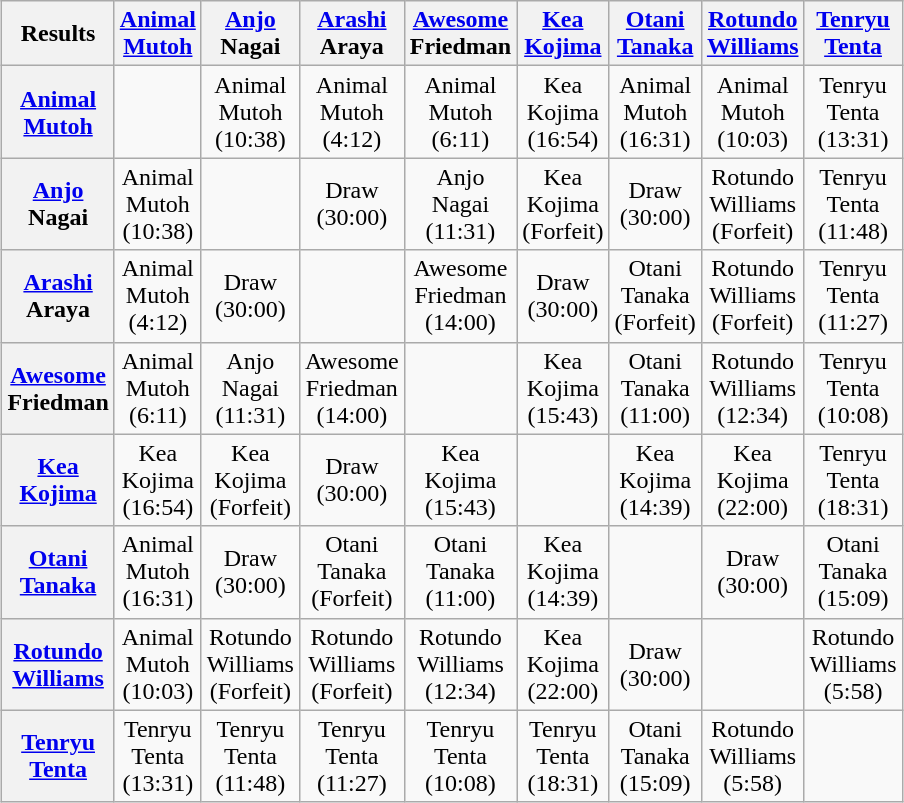<table class="wikitable" style="text-align:center; margin: 1em auto 1em auto">
<tr>
<th>Results</th>
<th><a href='#'>Animal</a><br><a href='#'>Mutoh</a></th>
<th><a href='#'>Anjo</a><br>Nagai</th>
<th><a href='#'>Arashi</a><br>Araya</th>
<th><a href='#'>Awesome</a><br>Friedman</th>
<th><a href='#'>Kea</a><br><a href='#'>Kojima</a></th>
<th><a href='#'>Otani</a><br><a href='#'>Tanaka</a></th>
<th><a href='#'>Rotundo</a><br><a href='#'>Williams</a></th>
<th><a href='#'>Tenryu</a><br><a href='#'>Tenta</a></th>
</tr>
<tr>
<th><a href='#'>Animal</a><br><a href='#'>Mutoh</a></th>
<td></td>
<td>Animal<br>Mutoh<br>(10:38)</td>
<td>Animal<br>Mutoh<br>(4:12)</td>
<td>Animal<br>Mutoh<br>(6:11)</td>
<td>Kea<br>Kojima<br>(16:54)</td>
<td>Animal<br>Mutoh<br>(16:31)</td>
<td>Animal<br>Mutoh<br>(10:03)</td>
<td>Tenryu<br>Tenta<br>(13:31)</td>
</tr>
<tr>
<th><a href='#'>Anjo</a><br>Nagai</th>
<td>Animal<br>Mutoh<br>(10:38)</td>
<td></td>
<td>Draw<br>(30:00)</td>
<td>Anjo<br>Nagai<br>(11:31)</td>
<td>Kea<br>Kojima<br>(Forfeit)</td>
<td>Draw<br>(30:00)</td>
<td>Rotundo<br>Williams<br>(Forfeit)</td>
<td>Tenryu<br>Tenta<br>(11:48)</td>
</tr>
<tr>
<th><a href='#'>Arashi</a><br>Araya</th>
<td>Animal<br>Mutoh<br>(4:12)</td>
<td>Draw<br>(30:00)</td>
<td></td>
<td>Awesome<br>Friedman<br>(14:00)</td>
<td>Draw<br>(30:00)</td>
<td>Otani<br>Tanaka<br>(Forfeit)</td>
<td>Rotundo<br>Williams<br>(Forfeit)</td>
<td>Tenryu<br>Tenta<br>(11:27)</td>
</tr>
<tr>
<th><a href='#'>Awesome</a><br>Friedman</th>
<td>Animal<br>Mutoh<br>(6:11)</td>
<td>Anjo<br>Nagai<br>(11:31)</td>
<td>Awesome<br>Friedman<br>(14:00)</td>
<td></td>
<td>Kea<br>Kojima<br>(15:43)</td>
<td>Otani<br>Tanaka<br>(11:00)</td>
<td>Rotundo<br>Williams<br>(12:34)</td>
<td>Tenryu<br>Tenta<br>(10:08)</td>
</tr>
<tr>
<th><a href='#'>Kea</a><br><a href='#'>Kojima</a></th>
<td>Kea<br>Kojima<br>(16:54)</td>
<td>Kea<br>Kojima<br>(Forfeit)</td>
<td>Draw<br>(30:00)</td>
<td>Kea<br>Kojima<br>(15:43)</td>
<td></td>
<td>Kea<br>Kojima<br>(14:39)</td>
<td>Kea<br>Kojima<br>(22:00)</td>
<td>Tenryu<br>Tenta<br>(18:31)</td>
</tr>
<tr>
<th><a href='#'>Otani</a><br><a href='#'>Tanaka</a></th>
<td>Animal<br>Mutoh<br>(16:31)</td>
<td>Draw<br>(30:00)</td>
<td>Otani<br>Tanaka<br>(Forfeit)</td>
<td>Otani<br>Tanaka<br>(11:00)</td>
<td>Kea<br>Kojima<br>(14:39)</td>
<td></td>
<td>Draw<br>(30:00)</td>
<td>Otani<br>Tanaka<br>(15:09)</td>
</tr>
<tr>
<th><a href='#'>Rotundo</a><br><a href='#'>Williams</a></th>
<td>Animal<br>Mutoh<br>(10:03)</td>
<td>Rotundo<br>Williams<br>(Forfeit)</td>
<td>Rotundo<br>Williams<br>(Forfeit)</td>
<td>Rotundo<br>Williams<br>(12:34)</td>
<td>Kea<br>Kojima<br>(22:00)</td>
<td>Draw<br>(30:00)</td>
<td></td>
<td>Rotundo<br>Williams<br>(5:58)</td>
</tr>
<tr>
<th><a href='#'>Tenryu</a><br><a href='#'>Tenta</a></th>
<td>Tenryu<br>Tenta<br>(13:31)</td>
<td>Tenryu<br>Tenta<br>(11:48)</td>
<td>Tenryu<br>Tenta<br>(11:27)</td>
<td>Tenryu<br>Tenta<br>(10:08)</td>
<td>Tenryu<br>Tenta<br>(18:31)</td>
<td>Otani<br>Tanaka<br>(15:09)</td>
<td>Rotundo<br>Williams<br>(5:58)</td>
<td></td>
</tr>
</table>
